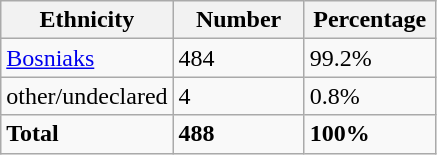<table class="wikitable">
<tr>
<th width="100px">Ethnicity</th>
<th width="80px">Number</th>
<th width="80px">Percentage</th>
</tr>
<tr>
<td><a href='#'>Bosniaks</a></td>
<td>484</td>
<td>99.2%</td>
</tr>
<tr>
<td>other/undeclared</td>
<td>4</td>
<td>0.8%</td>
</tr>
<tr>
<td><strong>Total</strong></td>
<td><strong>488</strong></td>
<td><strong>100%</strong></td>
</tr>
</table>
